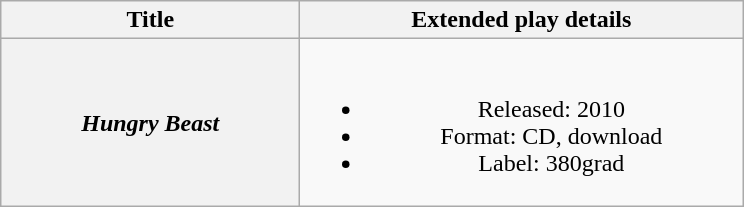<table class="wikitable plainrowheaders" style="text-align:center;" border="1">
<tr>
<th scope="col" style="width:12em;">Title</th>
<th scope="col" style="width:18em;">Extended play details</th>
</tr>
<tr>
<th scope="row"><em>Hungry Beast</em></th>
<td><br><ul><li>Released: 2010</li><li>Format: CD, download</li><li>Label: 380grad</li></ul></td>
</tr>
</table>
